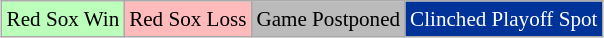<table class="wikitable" style="margin:0.5em auto; font-size:88%;">
<tr>
<td style="background:#bfb;">Red Sox Win</td>
<td style="background:#fbb;">Red Sox Loss</td>
<td style="background:#bbb;">Game Postponed</td>
<td style="background:#039;color:white;">Clinched Playoff Spot<br></td>
</tr>
</table>
